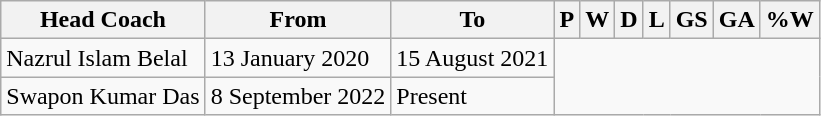<table class="wikitable sortable" style="text-align:center">
<tr>
<th>Head Coach</th>
<th class="unsortable">From</th>
<th class="unsortable">To</th>
<th abbr="3">P</th>
<th abbr="1">W</th>
<th abbr="1">D</th>
<th abbr="1">L</th>
<th abbr="1">GS</th>
<th abbr="6">GA</th>
<th abbr="50">%W</th>
</tr>
<tr>
<td align=left> Nazrul Islam Belal</td>
<td align=left>13 January 2020</td>
<td align=left>15 August 2021<br></td>
</tr>
<tr>
<td align=left> Swapon Kumar Das</td>
<td align=left>8 September 2022</td>
<td align=left>Present<br></td>
</tr>
</table>
